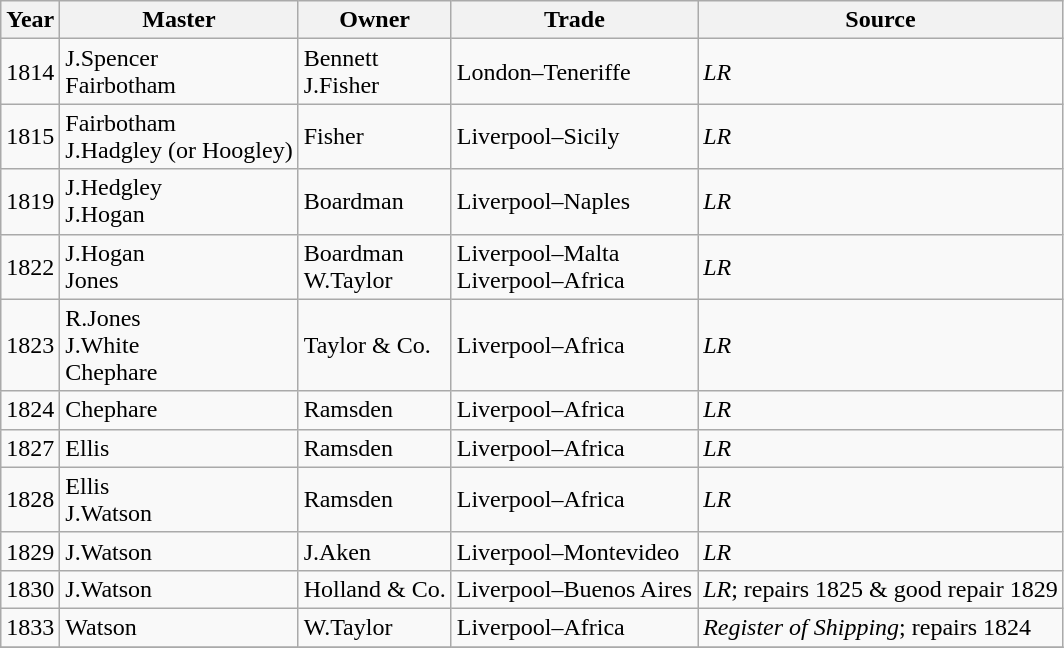<table class=" wikitable">
<tr>
<th>Year</th>
<th>Master</th>
<th>Owner</th>
<th>Trade</th>
<th>Source</th>
</tr>
<tr>
<td>1814</td>
<td>J.Spencer<br>Fairbotham</td>
<td>Bennett<br>J.Fisher</td>
<td>London–Teneriffe</td>
<td><em>LR</em></td>
</tr>
<tr>
<td>1815</td>
<td>Fairbotham<br>J.Hadgley (or Hoogley)</td>
<td>Fisher</td>
<td>Liverpool–Sicily</td>
<td><em>LR</em></td>
</tr>
<tr>
<td>1819</td>
<td>J.Hedgley<br>J.Hogan</td>
<td>Boardman</td>
<td>Liverpool–Naples</td>
<td><em>LR</em></td>
</tr>
<tr>
<td>1822</td>
<td>J.Hogan<br>Jones</td>
<td>Boardman<br>W.Taylor</td>
<td>Liverpool–Malta<br>Liverpool–Africa</td>
<td><em>LR</em></td>
</tr>
<tr>
<td>1823</td>
<td>R.Jones<br>J.White<br>Chephare</td>
<td>Taylor & Co.</td>
<td>Liverpool–Africa</td>
<td><em>LR</em></td>
</tr>
<tr>
<td>1824</td>
<td>Chephare</td>
<td>Ramsden</td>
<td>Liverpool–Africa</td>
<td><em>LR</em></td>
</tr>
<tr>
<td>1827</td>
<td>Ellis</td>
<td>Ramsden</td>
<td>Liverpool–Africa</td>
<td><em>LR</em></td>
</tr>
<tr>
<td>1828</td>
<td>Ellis<br>J.Watson</td>
<td>Ramsden</td>
<td>Liverpool–Africa</td>
<td><em>LR</em></td>
</tr>
<tr>
<td>1829</td>
<td>J.Watson</td>
<td>J.Aken</td>
<td>Liverpool–Montevideo</td>
<td><em>LR</em></td>
</tr>
<tr>
<td>1830</td>
<td>J.Watson</td>
<td>Holland & Co.</td>
<td>Liverpool–Buenos Aires</td>
<td><em>LR</em>; repairs 1825 & good repair 1829</td>
</tr>
<tr>
<td>1833</td>
<td>Watson</td>
<td>W.Taylor</td>
<td>Liverpool–Africa</td>
<td><em>Register of Shipping</em>; repairs 1824</td>
</tr>
<tr>
</tr>
</table>
